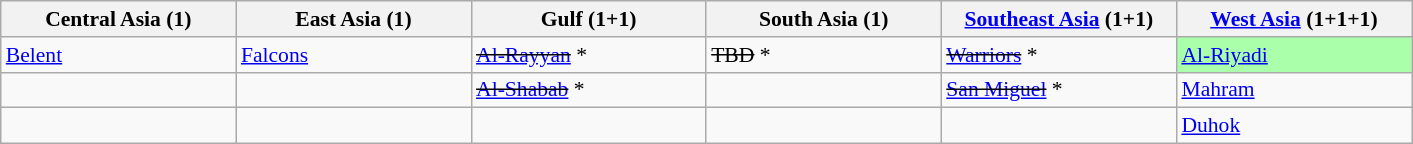<table class=wikitable style="font-size:90%;">
<tr>
<th width=150>Central Asia (1)</th>
<th width=150>East Asia (1)</th>
<th width=150>Gulf (1+1)</th>
<th width=150>South Asia (1)</th>
<th width=150><a href='#'>Southeast Asia</a> (1+1)</th>
<th width=150><a href='#'>West Asia</a> (1+1+1)</th>
</tr>
<tr>
<td> <a href='#'>Belent</a></td>
<td> <a href='#'>Falcons</a></td>
<td><s> <a href='#'>Al-Rayyan</a></s> *</td>
<td><s>TBD</s> *</td>
<td><s> <a href='#'>Warriors</a></s> *</td>
<td bgcolor="#aaffaa"> <a href='#'>Al-Riyadi</a></td>
</tr>
<tr>
<td></td>
<td></td>
<td><s> <a href='#'>Al-Shabab</a></s> *</td>
<td></td>
<td><s> <a href='#'>San Miguel</a></s> *</td>
<td> <a href='#'>Mahram</a></td>
</tr>
<tr>
<td></td>
<td></td>
<td></td>
<td></td>
<td></td>
<td> <a href='#'>Duhok</a></td>
</tr>
</table>
